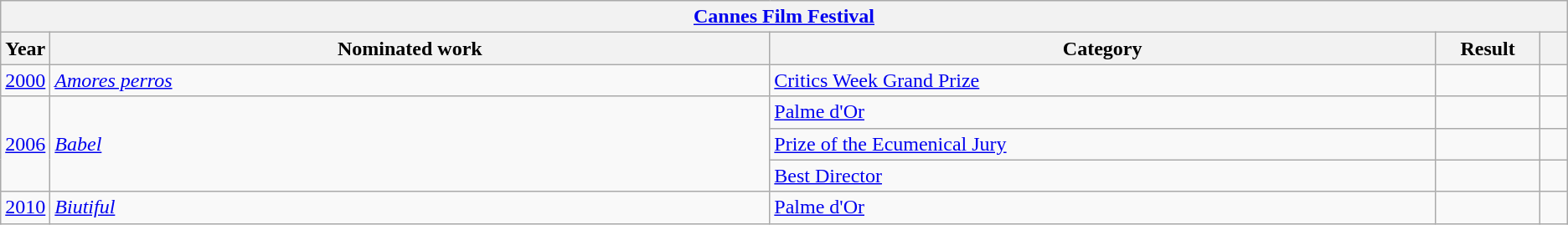<table class="wikitable">
<tr>
<th colspan="5" style="text-align:center;"><a href='#'>Cannes Film Festival</a></th>
</tr>
<tr>
<th scope="col" style="width:1em;">Year</th>
<th scope="col" style="width:39em;">Nominated work</th>
<th scope="col" style="width:36em;">Category</th>
<th scope="col" style="width:5em;">Result</th>
<th scope="col" style="width:1em;"></th>
</tr>
<tr>
<td><a href='#'>2000</a></td>
<td><em><a href='#'>Amores perros</a></em></td>
<td><a href='#'>Critics Week Grand Prize</a></td>
<td></td>
<td style="text-align:center;"></td>
</tr>
<tr>
<td rowspan="3"><a href='#'>2006</a></td>
<td rowspan="3"><em><a href='#'>Babel</a></em></td>
<td><a href='#'>Palme d'Or</a></td>
<td></td>
<td style="text-align:center;"></td>
</tr>
<tr>
<td><a href='#'>Prize of the Ecumenical Jury</a></td>
<td></td>
<td style="text-align:center;"></td>
</tr>
<tr>
<td><a href='#'>Best Director</a></td>
<td></td>
<td style="text-align:center;"></td>
</tr>
<tr>
<td><a href='#'>2010</a></td>
<td><em><a href='#'>Biutiful</a></em></td>
<td><a href='#'>Palme d'Or</a></td>
<td></td>
<td style="text-align:center;"></td>
</tr>
</table>
